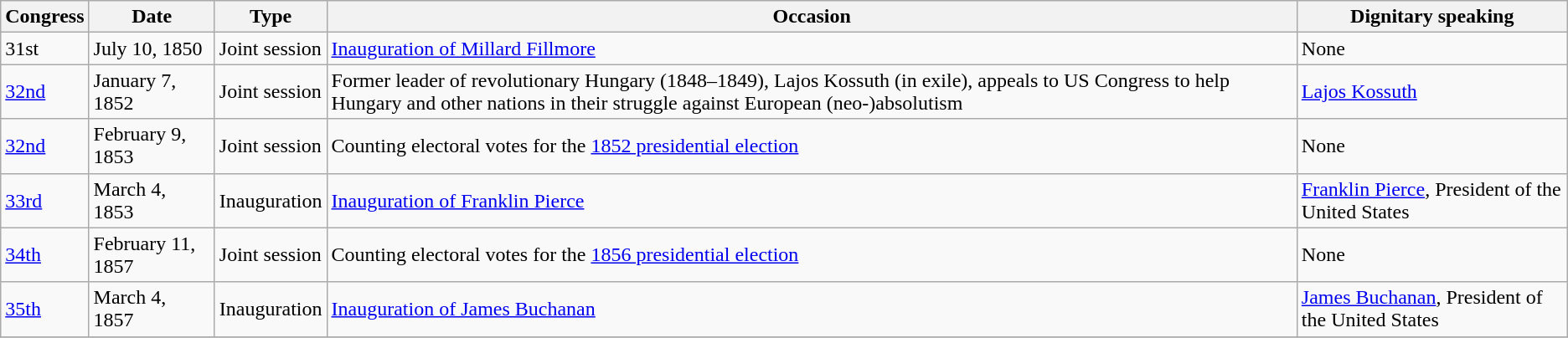<table class="wikitable sortable">
<tr>
<th>Congress</th>
<th>Date</th>
<th>Type</th>
<th>Occasion</th>
<th>Dignitary speaking</th>
</tr>
<tr>
<td>31st</td>
<td>July 10, 1850</td>
<td>Joint session</td>
<td><a href='#'>Inauguration of Millard Fillmore</a></td>
<td>None</td>
</tr>
<tr>
<td><a href='#'>32nd</a></td>
<td>January 7, 1852</td>
<td>Joint session</td>
<td>Former leader of revolutionary Hungary (1848–1849), Lajos Kossuth (in exile), appeals to US Congress to help Hungary and other nations in their struggle against European (neo-)absolutism</td>
<td><a href='#'>Lajos Kossuth</a></td>
</tr>
<tr>
<td><a href='#'>32nd</a></td>
<td>February 9, 1853</td>
<td>Joint session</td>
<td>Counting electoral votes for the <a href='#'>1852 presidential election</a></td>
<td>None</td>
</tr>
<tr>
<td><a href='#'>33rd</a></td>
<td>March 4, 1853</td>
<td>Inauguration</td>
<td><a href='#'>Inauguration of Franklin Pierce</a></td>
<td><a href='#'>Franklin Pierce</a>, President of the United States</td>
</tr>
<tr>
<td><a href='#'>34th</a></td>
<td>February 11, 1857</td>
<td>Joint session</td>
<td>Counting electoral votes for the <a href='#'>1856 presidential election</a></td>
<td>None</td>
</tr>
<tr>
<td><a href='#'>35th</a></td>
<td>March 4, 1857</td>
<td>Inauguration</td>
<td><a href='#'>Inauguration of James Buchanan</a></td>
<td><a href='#'>James Buchanan</a>, President of the United States</td>
</tr>
<tr>
</tr>
</table>
